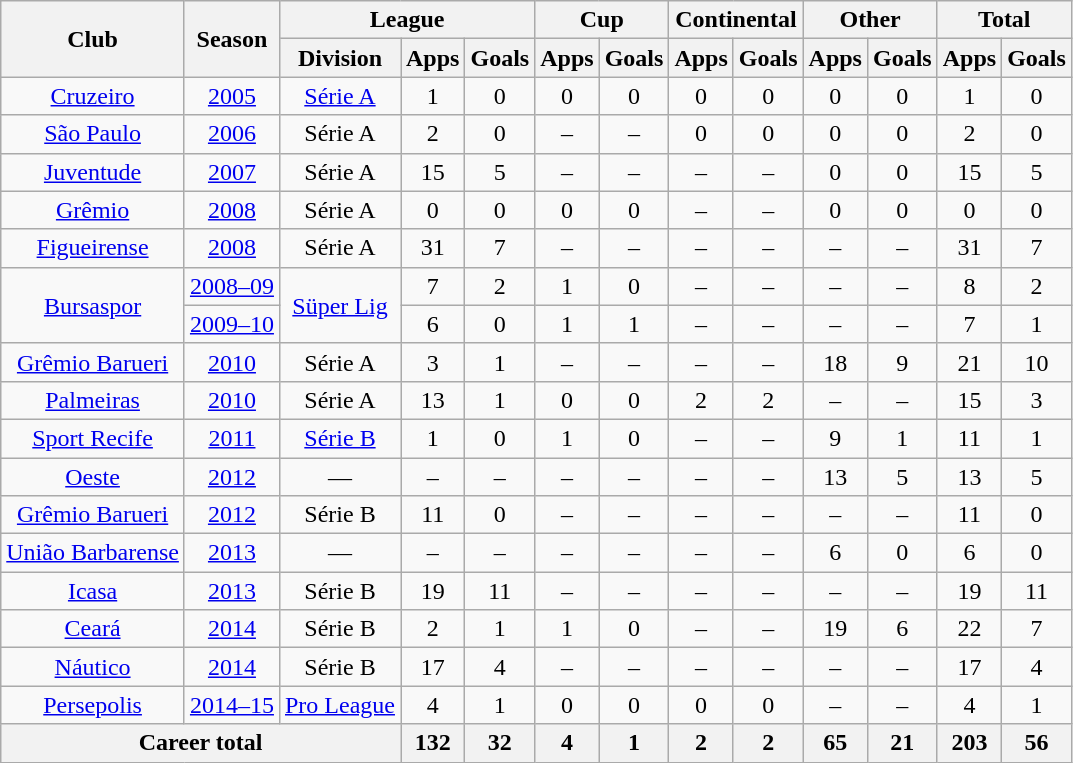<table class="wikitable" style="text-align:center">
<tr>
<th rowspan="2">Club</th>
<th rowspan="2">Season</th>
<th colspan="3">League</th>
<th colspan="2">Cup</th>
<th colspan="2">Continental</th>
<th colspan="2">Other</th>
<th colspan="2">Total</th>
</tr>
<tr>
<th>Division</th>
<th>Apps</th>
<th>Goals</th>
<th>Apps</th>
<th>Goals</th>
<th>Apps</th>
<th>Goals</th>
<th>Apps</th>
<th>Goals</th>
<th>Apps</th>
<th>Goals</th>
</tr>
<tr>
<td><a href='#'>Cruzeiro</a></td>
<td><a href='#'>2005</a></td>
<td><a href='#'>Série A</a></td>
<td>1</td>
<td>0</td>
<td>0</td>
<td>0</td>
<td>0</td>
<td>0</td>
<td>0</td>
<td>0</td>
<td>1</td>
<td>0</td>
</tr>
<tr>
<td><a href='#'>São Paulo</a></td>
<td><a href='#'>2006</a></td>
<td>Série A</td>
<td>2</td>
<td>0</td>
<td>–</td>
<td>–</td>
<td>0</td>
<td>0</td>
<td>0</td>
<td>0</td>
<td>2</td>
<td>0</td>
</tr>
<tr>
<td><a href='#'>Juventude</a></td>
<td><a href='#'>2007</a></td>
<td>Série A</td>
<td>15</td>
<td>5</td>
<td>–</td>
<td>–</td>
<td>–</td>
<td>–</td>
<td>0</td>
<td>0</td>
<td>15</td>
<td>5</td>
</tr>
<tr>
<td><a href='#'>Grêmio</a></td>
<td><a href='#'>2008</a></td>
<td>Série A</td>
<td>0</td>
<td>0</td>
<td>0</td>
<td>0</td>
<td>–</td>
<td>–</td>
<td>0</td>
<td>0</td>
<td>0</td>
<td>0</td>
</tr>
<tr>
<td><a href='#'>Figueirense</a></td>
<td><a href='#'>2008</a></td>
<td>Série A</td>
<td>31</td>
<td>7</td>
<td>–</td>
<td>–</td>
<td>–</td>
<td>–</td>
<td>–</td>
<td>–</td>
<td>31</td>
<td>7</td>
</tr>
<tr>
<td rowspan="2"><a href='#'>Bursaspor</a></td>
<td><a href='#'>2008–09</a></td>
<td rowspan="2"><a href='#'>Süper Lig</a></td>
<td>7</td>
<td>2</td>
<td>1</td>
<td>0</td>
<td>–</td>
<td>–</td>
<td>–</td>
<td>–</td>
<td>8</td>
<td>2</td>
</tr>
<tr>
<td><a href='#'>2009–10</a></td>
<td>6</td>
<td>0</td>
<td>1</td>
<td>1</td>
<td>–</td>
<td>–</td>
<td>–</td>
<td>–</td>
<td>7</td>
<td>1</td>
</tr>
<tr>
<td><a href='#'>Grêmio Barueri</a></td>
<td><a href='#'>2010</a></td>
<td>Série A</td>
<td>3</td>
<td>1</td>
<td>–</td>
<td>–</td>
<td>–</td>
<td>–</td>
<td>18</td>
<td>9</td>
<td>21</td>
<td>10</td>
</tr>
<tr>
<td><a href='#'>Palmeiras</a></td>
<td><a href='#'>2010</a></td>
<td>Série A</td>
<td>13</td>
<td>1</td>
<td>0</td>
<td>0</td>
<td>2</td>
<td>2</td>
<td>–</td>
<td>–</td>
<td>15</td>
<td>3</td>
</tr>
<tr>
<td><a href='#'>Sport Recife</a></td>
<td><a href='#'>2011</a></td>
<td><a href='#'>Série B</a></td>
<td>1</td>
<td>0</td>
<td>1</td>
<td>0</td>
<td>–</td>
<td>–</td>
<td>9</td>
<td>1</td>
<td>11</td>
<td>1</td>
</tr>
<tr>
<td><a href='#'>Oeste</a></td>
<td><a href='#'>2012</a></td>
<td>—</td>
<td>–</td>
<td>–</td>
<td>–</td>
<td>–</td>
<td>–</td>
<td>–</td>
<td>13</td>
<td>5</td>
<td>13</td>
<td>5</td>
</tr>
<tr>
<td><a href='#'>Grêmio Barueri</a></td>
<td><a href='#'>2012</a></td>
<td>Série B</td>
<td>11</td>
<td>0</td>
<td>–</td>
<td>–</td>
<td>–</td>
<td>–</td>
<td>–</td>
<td>–</td>
<td>11</td>
<td>0</td>
</tr>
<tr>
<td><a href='#'>União Barbarense</a></td>
<td><a href='#'>2013</a></td>
<td>—</td>
<td>–</td>
<td>–</td>
<td>–</td>
<td>–</td>
<td>–</td>
<td>–</td>
<td>6</td>
<td>0</td>
<td>6</td>
<td>0</td>
</tr>
<tr>
<td><a href='#'>Icasa</a></td>
<td><a href='#'>2013</a></td>
<td>Série B</td>
<td>19</td>
<td>11</td>
<td>–</td>
<td>–</td>
<td>–</td>
<td>–</td>
<td>–</td>
<td>–</td>
<td>19</td>
<td>11</td>
</tr>
<tr>
<td><a href='#'>Ceará</a></td>
<td><a href='#'>2014</a></td>
<td>Série B</td>
<td>2</td>
<td>1</td>
<td>1</td>
<td>0</td>
<td>–</td>
<td>–</td>
<td>19</td>
<td>6</td>
<td>22</td>
<td>7</td>
</tr>
<tr>
<td><a href='#'>Náutico</a></td>
<td><a href='#'>2014</a></td>
<td>Série B</td>
<td>17</td>
<td>4</td>
<td>–</td>
<td>–</td>
<td>–</td>
<td>–</td>
<td>–</td>
<td>–</td>
<td>17</td>
<td>4</td>
</tr>
<tr>
<td><a href='#'>Persepolis</a></td>
<td><a href='#'>2014–15</a></td>
<td><a href='#'>Pro League</a></td>
<td>4</td>
<td>1</td>
<td>0</td>
<td>0</td>
<td>0</td>
<td>0</td>
<td>–</td>
<td>–</td>
<td>4</td>
<td>1</td>
</tr>
<tr>
<th colspan="3">Career total</th>
<th>132</th>
<th>32</th>
<th>4</th>
<th>1</th>
<th>2</th>
<th>2</th>
<th>65</th>
<th>21</th>
<th>203</th>
<th>56</th>
</tr>
</table>
